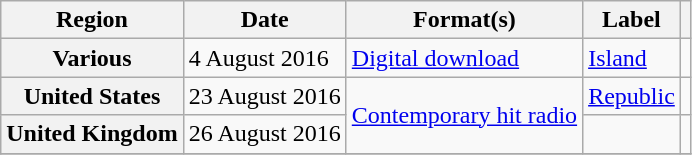<table class="wikitable plainrowheaders">
<tr>
<th scope="col">Region</th>
<th scope="col">Date</th>
<th scope="col">Format(s)</th>
<th scope="col">Label</th>
<th scope="col"></th>
</tr>
<tr>
<th scope="row">Various</th>
<td>4 August 2016</td>
<td><a href='#'>Digital download</a></td>
<td><a href='#'>Island</a></td>
<td></td>
</tr>
<tr>
<th scope="row">United States</th>
<td>23 August 2016</td>
<td rowspan="2"><a href='#'>Contemporary hit radio</a></td>
<td><a href='#'>Republic</a></td>
<td></td>
</tr>
<tr>
<th scope="row">United Kingdom</th>
<td>26 August 2016</td>
<td></td>
<td></td>
</tr>
<tr>
</tr>
</table>
